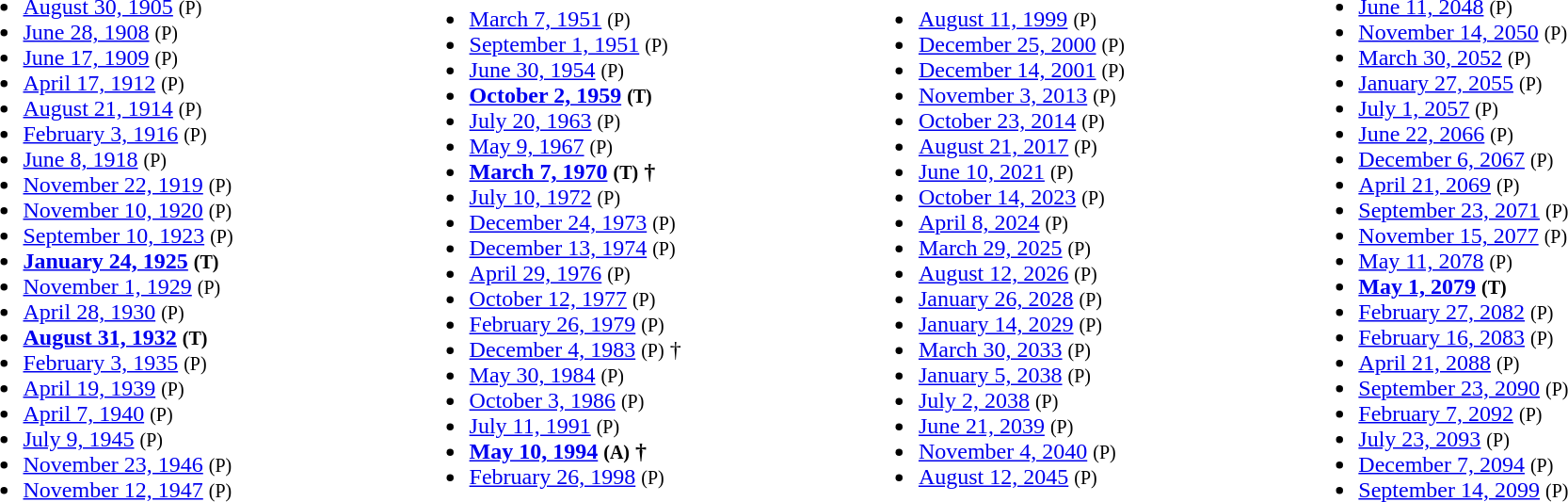<table style="width:100%;">
<tr>
<td><br><ul><li><a href='#'>August 30, 1905</a> <small>(P)</small></li><li><a href='#'>June 28, 1908</a> <small>(P)</small></li><li><a href='#'>June 17, 1909</a> <small>(P)</small></li><li><a href='#'>April 17, 1912</a> <small>(P)</small></li><li><a href='#'>August 21, 1914</a> <small>(P)</small></li><li><a href='#'>February 3, 1916</a> <small>(P)</small></li><li><a href='#'>June 8, 1918</a> <small>(P)</small></li><li><a href='#'>November 22, 1919</a> <small>(P)</small></li><li><a href='#'>November 10, 1920</a> <small>(P)</small></li><li><a href='#'>September 10, 1923</a> <small>(P)</small></li><li><strong><a href='#'>January 24, 1925</a> <small>(T)</small></strong></li><li><a href='#'>November 1, 1929</a> <small>(P)</small></li><li><a href='#'>April 28, 1930</a> <small>(P)</small></li><li><strong><a href='#'>August 31, 1932</a> <small>(T)</small></strong></li><li><a href='#'>February 3, 1935</a> <small>(P)</small></li><li><a href='#'>April 19, 1939</a> <small>(P)</small></li><li><a href='#'>April 7, 1940</a> <small>(P)</small></li><li><a href='#'>July 9, 1945</a> <small>(P)</small></li><li><a href='#'>November 23, 1946</a> <small>(P)</small></li><li><a href='#'>November 12, 1947</a> <small>(P)</small></li></ul></td>
<td><br><ul><li><a href='#'>March 7, 1951</a> <small>(P)</small></li><li><a href='#'>September 1, 1951</a> <small>(P)</small></li><li><a href='#'>June 30, 1954</a> <small>(P)</small></li><li><strong><a href='#'>October 2, 1959</a> <small>(T)</small></strong></li><li><a href='#'>July 20, 1963</a> <small>(P)</small></li><li><a href='#'>May 9, 1967</a> <small>(P)</small></li><li><strong><a href='#'>March 7, 1970</a> <small>(T)</small> †</strong></li><li><a href='#'>July 10, 1972</a> <small>(P)</small></li><li><a href='#'>December 24, 1973</a> <small>(P)</small></li><li><a href='#'>December 13, 1974</a> <small>(P)</small></li><li><a href='#'>April 29, 1976</a> <small>(P)</small></li><li><a href='#'>October 12, 1977</a> <small>(P)</small></li><li><a href='#'>February 26, 1979</a> <small>(P)</small></li><li><a href='#'>December 4, 1983</a> <small>(P)</small> †</li><li><a href='#'>May 30, 1984</a> <small>(P)</small></li><li><a href='#'>October 3, 1986</a> <small>(P)</small></li><li><a href='#'>July 11, 1991</a> <small>(P)</small></li><li><strong><a href='#'>May 10, 1994</a> <small>(A)</small> †</strong></li><li><a href='#'>February 26, 1998</a> <small>(P)</small></li></ul></td>
<td><br><ul><li><a href='#'>August 11, 1999</a> <small>(P)</small></li><li><a href='#'>December 25, 2000</a> <small>(P)</small></li><li><a href='#'>December 14, 2001</a> <small>(P)</small></li><li><a href='#'>November 3, 2013</a> <small>(P)</small></li><li><a href='#'>October 23, 2014</a> <small>(P)</small></li><li><a href='#'>August 21, 2017</a> <small>(P)</small></li><li><a href='#'>June 10, 2021</a> <small>(P)</small></li><li><a href='#'>October 14, 2023</a> <small>(P)</small></li><li><a href='#'>April 8, 2024</a> <small>(P)</small></li><li><a href='#'>March 29, 2025</a> <small>(P)</small></li><li> <a href='#'>August 12, 2026</a> <small>(P)</small></li><li><a href='#'>January 26, 2028</a> <small>(P)</small></li><li><a href='#'>January 14, 2029</a> <small>(P)</small></li><li><a href='#'>March 30, 2033</a> <small>(P)</small></li><li><a href='#'>January 5, 2038</a> <small>(P)</small></li><li><a href='#'>July 2, 2038</a> <small>(P)</small></li><li><a href='#'>June 21, 2039</a> <small>(P)</small></li><li><a href='#'>November 4, 2040</a> <small>(P)</small></li><li><a href='#'>August 12, 2045</a> <small>(P)</small></li></ul></td>
<td><br><ul><li><a href='#'>June 11, 2048</a> <small>(P)</small></li><li><a href='#'>November 14, 2050</a> <small>(P)</small></li><li><a href='#'>March 30, 2052</a> <small>(P)</small></li><li><a href='#'>January 27, 2055</a> <small>(P)</small></li><li><a href='#'>July 1, 2057</a> <small>(P)</small></li><li><a href='#'>June 22, 2066</a> <small>(P)</small></li><li><a href='#'>December 6, 2067</a> <small>(P)</small></li><li><a href='#'>April 21, 2069</a> <small>(P)</small></li><li><a href='#'>September 23, 2071</a> <small>(P)</small></li><li><a href='#'>November 15, 2077</a> <small>(P)</small></li><li><a href='#'>May 11, 2078</a> <small>(P)</small></li><li><strong><a href='#'>May 1, 2079</a> <small>(T)</small></strong></li><li><a href='#'>February 27, 2082</a> <small>(P)</small></li><li><a href='#'>February 16, 2083</a> <small>(P)</small></li><li><a href='#'>April 21, 2088</a> <small>(P)</small></li><li><a href='#'>September 23, 2090</a> <small>(P)</small></li><li><a href='#'>February 7, 2092</a> <small>(P)</small></li><li><a href='#'>July 23, 2093</a> <small>(P)</small></li><li><a href='#'>December 7, 2094</a> <small>(P)</small></li><li><a href='#'>September 14, 2099</a> <small>(P)</small></li></ul></td>
</tr>
</table>
